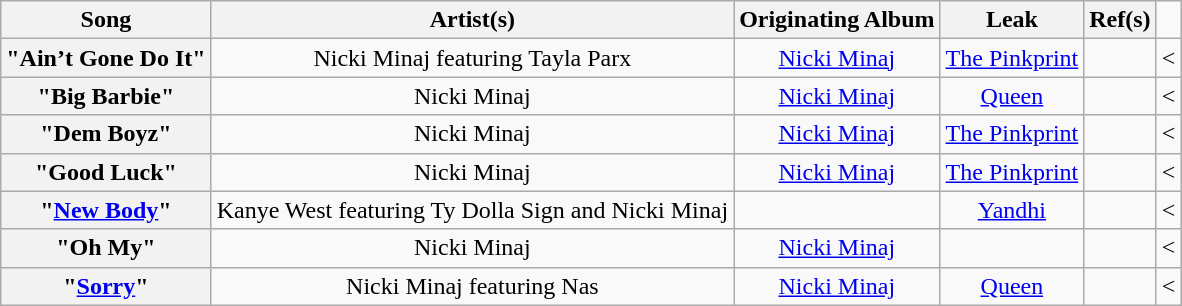<table class="wikitable sortable plainrowheaders" style="text-align:center">
<tr>
<th scope="col">Song</th>
<th scope="col">Artist(s)</th>
<th scope="col" data-sort-type="text">Originating Album</th>
<th scope="col">Leak</th>
<th scope="col" class="unsortable">Ref(s)</th>
</tr>
<tr>
<th scope=row>"Ain’t Gone Do It"</th>
<td>Nicki Minaj featuring Tayla Parx</td>
<td><a href='#'>Nicki Minaj</a></td>
<td><a href='#'>The Pinkprint</a></td>
<td></td>
<td><</td>
</tr>
<tr>
<th scope=row>"Big Barbie"</th>
<td>Nicki Minaj</td>
<td><a href='#'>Nicki Minaj</a></td>
<td><a href='#'>Queen</a></td>
<td></td>
<td><</td>
</tr>
<tr>
<th scope=row>"Dem Boyz"</th>
<td>Nicki Minaj</td>
<td><a href='#'>Nicki Minaj</a></td>
<td><a href='#'>The Pinkprint</a></td>
<td></td>
<td><</td>
</tr>
<tr>
<th scope=row>"Good Luck"</th>
<td>Nicki Minaj</td>
<td><a href='#'>Nicki Minaj</a></td>
<td><a href='#'>The Pinkprint</a></td>
<td></td>
<td><</td>
</tr>
<tr>
<th scope=row>"<a href='#'>New Body</a>"</th>
<td>Kanye West featuring Ty Dolla Sign and Nicki Minaj</td>
<td></td>
<td><a href='#'>Yandhi</a></td>
<td></td>
<td><</td>
</tr>
<tr>
<th scope=row>"Oh My"</th>
<td>Nicki Minaj</td>
<td><a href='#'>Nicki Minaj</a></td>
<td></td>
<td></td>
<td><</td>
</tr>
<tr>
<th scope=row>"<a href='#'>Sorry</a>"</th>
<td>Nicki Minaj featuring Nas</td>
<td><a href='#'>Nicki Minaj</a></td>
<td><a href='#'>Queen</a></td>
<td></td>
<td><</td>
</tr>
</table>
